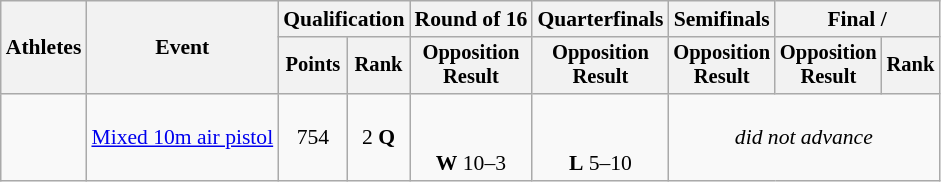<table class="wikitable" style="font-size:90%;">
<tr>
<th rowspan=2>Athletes</th>
<th rowspan=2>Event</th>
<th colspan=2>Qualification</th>
<th>Round of 16</th>
<th>Quarterfinals</th>
<th>Semifinals</th>
<th colspan=2>Final / </th>
</tr>
<tr style="font-size:95%">
<th>Points</th>
<th>Rank</th>
<th>Opposition<br>Result</th>
<th>Opposition<br>Result</th>
<th>Opposition<br>Result</th>
<th>Opposition<br>Result</th>
<th>Rank</th>
</tr>
<tr align=center>
<td align=left><br></td>
<td align=left><a href='#'>Mixed 10m air pistol</a></td>
<td>754</td>
<td>2 <strong>Q</strong></td>
<td><br><br><strong>W</strong> 10–3</td>
<td><br><br><strong>L</strong> 5–10</td>
<td colspan=3><em>did not advance</em></td>
</tr>
</table>
